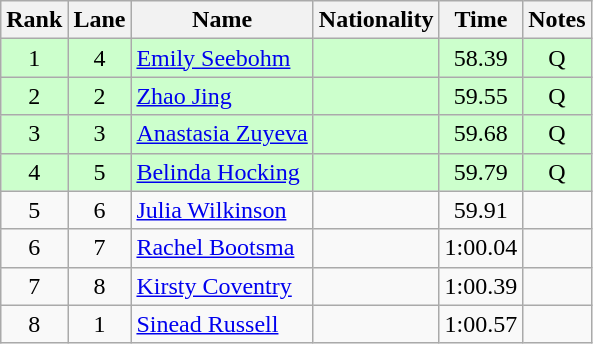<table class="wikitable sortable" style="text-align:center">
<tr>
<th>Rank</th>
<th>Lane</th>
<th>Name</th>
<th>Nationality</th>
<th>Time</th>
<th>Notes</th>
</tr>
<tr bgcolor=ccffcc>
<td>1</td>
<td>4</td>
<td align=left><a href='#'>Emily Seebohm</a></td>
<td align=left></td>
<td>58.39</td>
<td>Q</td>
</tr>
<tr bgcolor=ccffcc>
<td>2</td>
<td>2</td>
<td align=left><a href='#'>Zhao Jing</a></td>
<td align=left></td>
<td>59.55</td>
<td>Q</td>
</tr>
<tr bgcolor=ccffcc>
<td>3</td>
<td>3</td>
<td align=left><a href='#'>Anastasia Zuyeva</a></td>
<td align=left></td>
<td>59.68</td>
<td>Q</td>
</tr>
<tr bgcolor=ccffcc>
<td>4</td>
<td>5</td>
<td align=left><a href='#'>Belinda Hocking</a></td>
<td align=left></td>
<td>59.79</td>
<td>Q</td>
</tr>
<tr>
<td>5</td>
<td>6</td>
<td align=left><a href='#'>Julia Wilkinson</a></td>
<td align=left></td>
<td>59.91</td>
<td></td>
</tr>
<tr>
<td>6</td>
<td>7</td>
<td align=left><a href='#'>Rachel Bootsma</a></td>
<td align=left></td>
<td>1:00.04</td>
<td></td>
</tr>
<tr>
<td>7</td>
<td>8</td>
<td align=left><a href='#'>Kirsty Coventry</a></td>
<td align=left></td>
<td>1:00.39</td>
<td></td>
</tr>
<tr>
<td>8</td>
<td>1</td>
<td align=left><a href='#'>Sinead Russell</a></td>
<td align=left></td>
<td>1:00.57</td>
<td></td>
</tr>
</table>
